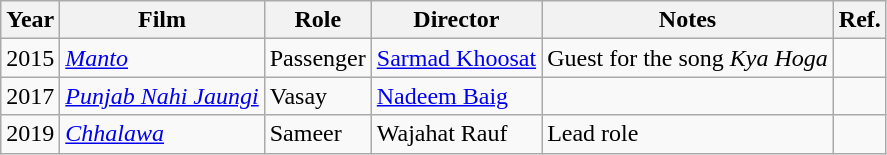<table class="wikitable sortable">
<tr style="text-align:center;">
<th>Year</th>
<th>Film</th>
<th>Role</th>
<th>Director</th>
<th>Notes</th>
<th>Ref.</th>
</tr>
<tr>
<td>2015</td>
<td><em><a href='#'>Manto</a></em></td>
<td>Passenger</td>
<td><a href='#'>Sarmad Khoosat</a></td>
<td>Guest for the song <em>Kya Hoga</em></td>
<td></td>
</tr>
<tr>
<td>2017</td>
<td><em><a href='#'>Punjab Nahi Jaungi</a></em></td>
<td>Vasay</td>
<td><a href='#'>Nadeem Baig</a></td>
<td></td>
<td></td>
</tr>
<tr>
<td>2019</td>
<td><em><a href='#'>Chhalawa</a></em></td>
<td>Sameer</td>
<td>Wajahat Rauf</td>
<td>Lead role</td>
<td></td>
</tr>
</table>
